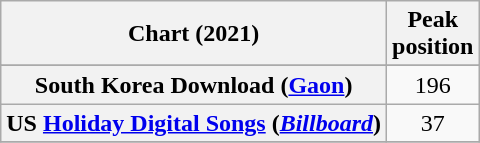<table class="wikitable sortable plainrowheaders" style="text-align:center">
<tr>
<th scope="col">Chart (2021)</th>
<th scope="col">Peak<br>position</th>
</tr>
<tr>
</tr>
<tr>
</tr>
<tr>
<th scope="row">South Korea Download (<a href='#'>Gaon</a>)</th>
<td>196</td>
</tr>
<tr>
<th scope="row">US <a href='#'>Holiday Digital Songs</a> (<em><a href='#'>Billboard</a></em>)</th>
<td>37</td>
</tr>
<tr>
</tr>
</table>
